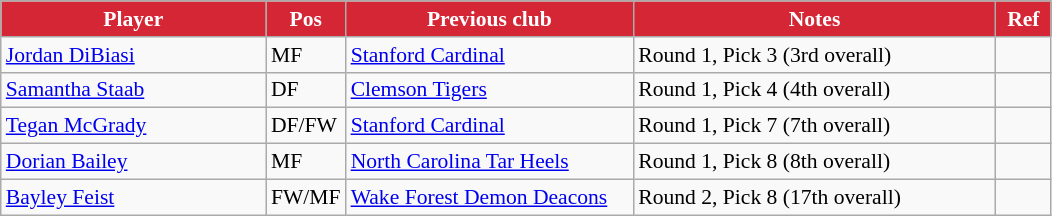<table class="wikitable" style="text-align:left; font-size:90%;">
<tr>
<th style="color:white; background:#D52635; width:170px;">Player</th>
<th style="color:white; background:#D52635; width:40px;">Pos</th>
<th style="color:white; background:#D52635; width:185px;">Previous club</th>
<th style="color:white; background:#D52635; width:235px;">Notes</th>
<th style="color:white; background:#D52635; width:30px;">Ref</th>
</tr>
<tr>
<td> <a href='#'>Jordan DiBiasi</a></td>
<td>MF</td>
<td> <a href='#'>Stanford Cardinal</a></td>
<td>Round 1, Pick 3 (3rd overall)</td>
<td></td>
</tr>
<tr>
<td> <a href='#'>Samantha Staab</a></td>
<td>DF</td>
<td> <a href='#'>Clemson Tigers</a></td>
<td>Round 1, Pick 4 (4th overall)</td>
<td></td>
</tr>
<tr>
<td> <a href='#'>Tegan McGrady</a></td>
<td>DF/FW</td>
<td> <a href='#'>Stanford Cardinal</a></td>
<td>Round 1, Pick 7 (7th overall)</td>
<td></td>
</tr>
<tr>
<td> <a href='#'>Dorian Bailey</a></td>
<td>MF</td>
<td> <a href='#'>North Carolina Tar Heels</a></td>
<td>Round 1, Pick 8 (8th overall)</td>
<td></td>
</tr>
<tr>
<td> <a href='#'>Bayley Feist</a></td>
<td>FW/MF</td>
<td> <a href='#'>Wake Forest Demon Deacons</a></td>
<td>Round 2, Pick 8 (17th overall)</td>
<td></td>
</tr>
</table>
